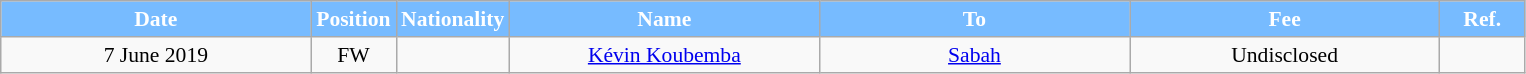<table class="wikitable"  style="text-align:center; font-size:90%; ">
<tr>
<th style="background:#77BBFF; color:#FFFFFF; width:200px;">Date</th>
<th style="background:#77BBFF; color:#FFFFFF; width:50px;">Position</th>
<th style="background:#77BBFF; color:#FFFFFF; width:50px;">Nationality</th>
<th style="background:#77BBFF; color:#FFFFFF; width:200px;">Name</th>
<th style="background:#77BBFF; color:#FFFFFF; width:200px;">To</th>
<th style="background:#77BBFF; color:#FFFFFF; width:200px;">Fee</th>
<th style="background:#77BBFF; color:#FFFFFF; width:50px;">Ref.</th>
</tr>
<tr>
<td>7 June 2019</td>
<td>FW</td>
<td></td>
<td><a href='#'>Kévin Koubemba</a></td>
<td><a href='#'>Sabah</a></td>
<td>Undisclosed</td>
<td></td>
</tr>
</table>
